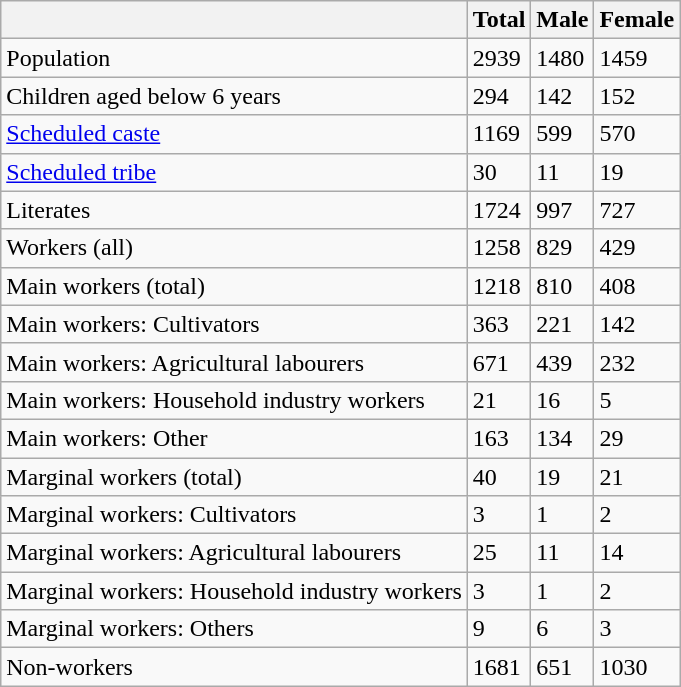<table class="wikitable sortable">
<tr>
<th></th>
<th>Total</th>
<th>Male</th>
<th>Female</th>
</tr>
<tr>
<td>Population</td>
<td>2939</td>
<td>1480</td>
<td>1459</td>
</tr>
<tr>
<td>Children aged below 6 years</td>
<td>294</td>
<td>142</td>
<td>152</td>
</tr>
<tr>
<td><a href='#'>Scheduled caste</a></td>
<td>1169</td>
<td>599</td>
<td>570</td>
</tr>
<tr>
<td><a href='#'>Scheduled tribe</a></td>
<td>30</td>
<td>11</td>
<td>19</td>
</tr>
<tr>
<td>Literates</td>
<td>1724</td>
<td>997</td>
<td>727</td>
</tr>
<tr>
<td>Workers (all)</td>
<td>1258</td>
<td>829</td>
<td>429</td>
</tr>
<tr>
<td>Main workers (total)</td>
<td>1218</td>
<td>810</td>
<td>408</td>
</tr>
<tr>
<td>Main workers: Cultivators</td>
<td>363</td>
<td>221</td>
<td>142</td>
</tr>
<tr>
<td>Main workers: Agricultural labourers</td>
<td>671</td>
<td>439</td>
<td>232</td>
</tr>
<tr>
<td>Main workers: Household industry workers</td>
<td>21</td>
<td>16</td>
<td>5</td>
</tr>
<tr>
<td>Main workers: Other</td>
<td>163</td>
<td>134</td>
<td>29</td>
</tr>
<tr>
<td>Marginal workers (total)</td>
<td>40</td>
<td>19</td>
<td>21</td>
</tr>
<tr>
<td>Marginal workers: Cultivators</td>
<td>3</td>
<td>1</td>
<td>2</td>
</tr>
<tr>
<td>Marginal workers: Agricultural labourers</td>
<td>25</td>
<td>11</td>
<td>14</td>
</tr>
<tr>
<td>Marginal workers: Household industry workers</td>
<td>3</td>
<td>1</td>
<td>2</td>
</tr>
<tr>
<td>Marginal workers: Others</td>
<td>9</td>
<td>6</td>
<td>3</td>
</tr>
<tr>
<td>Non-workers</td>
<td>1681</td>
<td>651</td>
<td>1030</td>
</tr>
</table>
